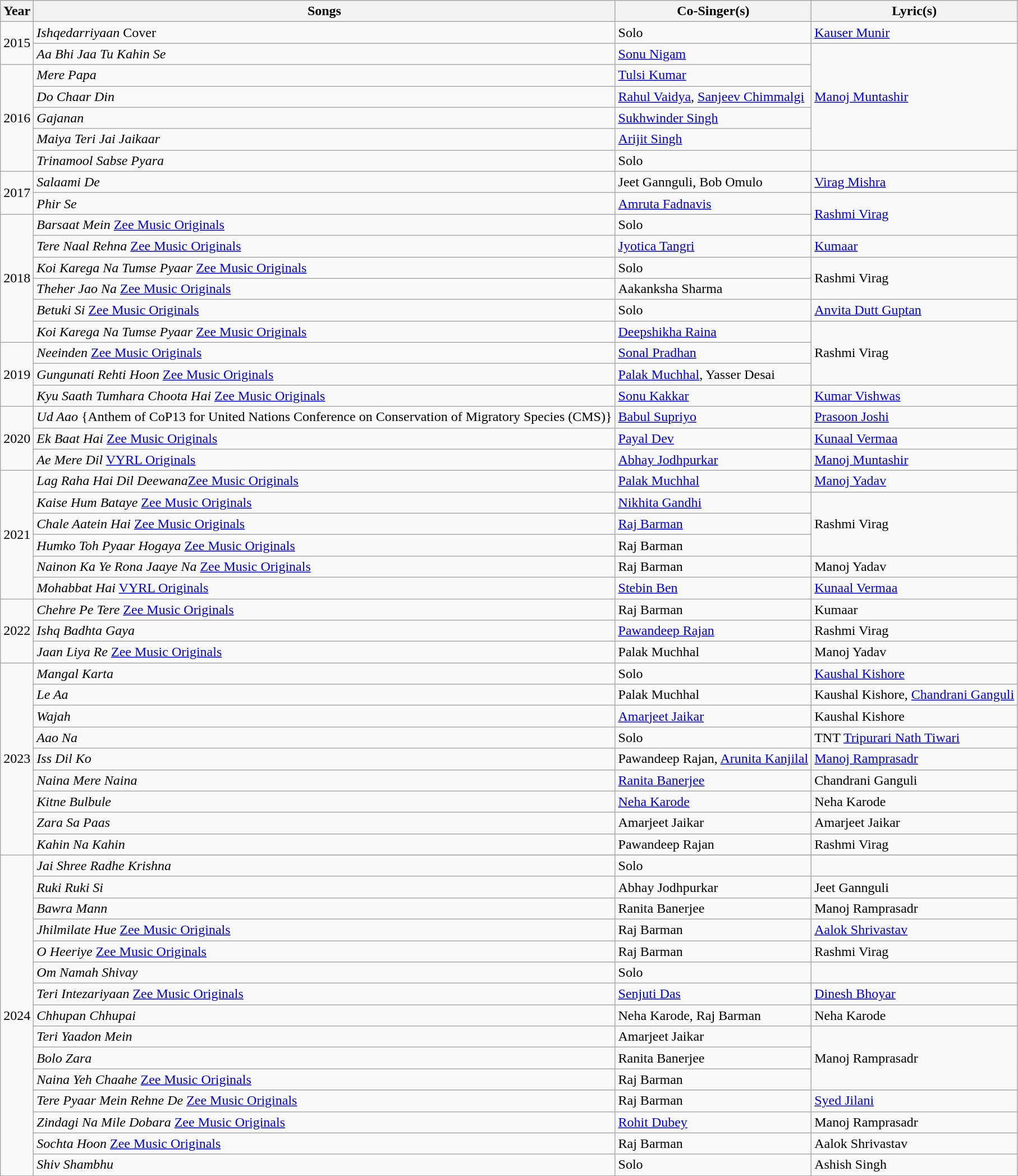<table class="wikitable sortable">
<tr>
<th>Year</th>
<th>Songs</th>
<th>Co-Singer(s)</th>
<th>Lyric(s)</th>
</tr>
<tr>
<td rowspan="2">2015</td>
<td><em>Ishqedarriyaan</em> Cover</td>
<td>Solo</td>
<td><a href='#'>Kauser Munir</a></td>
</tr>
<tr>
<td><em>Aa Bhi Jaa Tu Kahin Se</em></td>
<td><a href='#'>Sonu Nigam</a></td>
<td rowspan="5"><a href='#'>Manoj Muntashir</a></td>
</tr>
<tr>
<td rowspan="5">2016</td>
<td><em>Mere Papa</em></td>
<td><a href='#'>Tulsi Kumar</a></td>
</tr>
<tr>
<td><em>Do Chaar Din</em></td>
<td><a href='#'>Rahul Vaidya</a>, <a href='#'>Sanjeev Chimmalgi</a></td>
</tr>
<tr>
<td><em>Gajanan</em></td>
<td><a href='#'>Sukhwinder Singh</a></td>
</tr>
<tr>
<td><em>Maiya Teri Jai Jaikaar</em></td>
<td><a href='#'>Arijit Singh</a></td>
</tr>
<tr>
<td><em>Trinamool Sabse Pyara</em></td>
<td>Solo</td>
<td></td>
</tr>
<tr>
<td rowspan="2">2017</td>
<td><em>Salaami De</em></td>
<td>Jeet Gannguli, Bob Omulo</td>
<td><a href='#'>Virag Mishra</a></td>
</tr>
<tr>
<td><em>Phir Se</em></td>
<td><a href='#'>Amruta Fadnavis</a></td>
<td rowspan="2"><a href='#'>Rashmi Virag</a></td>
</tr>
<tr>
<td rowspan="6">2018</td>
<td><em>Barsaat Mein</em> <a href='#'>Zee Music Originals</a></td>
<td>Solo</td>
</tr>
<tr>
<td><em>Tere Naal Rehna</em> <a href='#'>Zee Music Originals</a></td>
<td><a href='#'>Jyotica Tangri</a></td>
<td><a href='#'>Kumaar</a></td>
</tr>
<tr>
<td><em>Koi Karega Na Tumse Pyaar</em> <a href='#'>Zee Music Originals</a></td>
<td>Solo</td>
<td rowspan="2">Rashmi Virag</td>
</tr>
<tr>
<td><em>Theher Jao Na</em> <a href='#'>Zee Music Originals</a></td>
<td>Aakanksha Sharma</td>
</tr>
<tr>
<td><em>Betuki Si</em> <a href='#'>Zee Music Originals</a></td>
<td>Solo</td>
<td><a href='#'>Anvita Dutt Guptan</a></td>
</tr>
<tr>
<td><em>Koi Karega Na Tumse Pyaar</em> <a href='#'>Zee Music Originals</a></td>
<td><a href='#'>Deepshikha Raina</a></td>
<td rowspan="3">Rashmi Virag</td>
</tr>
<tr>
<td rowspan="3">2019</td>
<td><em>Neeinden</em> <a href='#'>Zee Music Originals</a></td>
<td><a href='#'>Sonal Pradhan</a></td>
</tr>
<tr>
<td><em>Gungunati Rehti Hoon</em> <a href='#'>Zee Music Originals</a></td>
<td><a href='#'>Palak Muchhal</a>, Yasser Desai</td>
</tr>
<tr>
<td><em>Kyu Saath Tumhara Choota Hai</em> <a href='#'>Zee Music Originals</a></td>
<td><a href='#'>Sonu Kakkar</a></td>
<td><a href='#'>Kumar Vishwas</a></td>
</tr>
<tr>
<td rowspan="3">2020</td>
<td><em>Ud Aao</em> {Anthem of CoP13 for United Nations Conference on Conservation of Migratory Species (CMS)}</td>
<td><a href='#'>Babul Supriyo</a></td>
<td><a href='#'>Prasoon Joshi</a></td>
</tr>
<tr>
<td><em>Ek Baat Hai</em> <a href='#'>Zee Music Originals</a></td>
<td><a href='#'>Payal Dev</a></td>
<td><a href='#'>Kunaal Vermaa</a></td>
</tr>
<tr>
<td><em>Ae Mere Dil</em> <a href='#'>VYRL Originals</a></td>
<td><a href='#'>Abhay Jodhpurkar</a></td>
<td><a href='#'>Manoj Muntashir</a></td>
</tr>
<tr>
<td rowspan="6">2021</td>
<td><em>Lag Raha Hai Dil Deewana</em><a href='#'>Zee Music Originals</a></td>
<td><a href='#'>Palak Muchhal</a></td>
<td><a href='#'>Manoj Yadav</a></td>
</tr>
<tr>
<td><em>Kaise Hum Bataye </em><a href='#'>Zee Music Originals</a></td>
<td><a href='#'>Nikhita Gandhi</a></td>
<td rowspan="3">Rashmi Virag</td>
</tr>
<tr>
<td><em>Chale Aatein Hai </em> <a href='#'>Zee Music Originals</a></td>
<td><a href='#'>Raj Barman</a></td>
</tr>
<tr>
<td><em>Humko Toh Pyaar Hogaya </em> <a href='#'>Zee Music Originals</a></td>
<td>Raj Barman</td>
</tr>
<tr>
<td><em>Nainon Ka Ye Rona Jaaye Na</em> <a href='#'>Zee Music Originals</a></td>
<td>Raj Barman</td>
<td>Manoj Yadav</td>
</tr>
<tr>
<td><em>Mohabbat Hai</em> <a href='#'>VYRL Originals</a></td>
<td><a href='#'>Stebin Ben</a></td>
<td><a href='#'>Kunaal Vermaa</a></td>
</tr>
<tr>
<td rowspan="3">2022</td>
<td><em>Chehre Pe Tere</em> <a href='#'>Zee Music Originals</a></td>
<td>Raj Barman</td>
<td>Kumaar</td>
</tr>
<tr>
<td><em>Ishq Badhta Gaya</em></td>
<td><a href='#'>Pawandeep Rajan</a></td>
<td>Rashmi Virag</td>
</tr>
<tr>
<td><em>Jaan Liya Re</em> <a href='#'>Zee Music Originals</a></td>
<td>Palak Muchhal</td>
<td>Manoj Yadav</td>
</tr>
<tr>
<td rowspan="9">2023</td>
<td><em>Mangal Karta</em></td>
<td>Solo</td>
<td><a href='#'>Kaushal Kishore</a></td>
</tr>
<tr>
<td><em>Le Aa</em></td>
<td>Palak Muchhal</td>
<td>Kaushal Kishore, <a href='#'>Chandrani Ganguli</a></td>
</tr>
<tr>
<td><em>Wajah</em></td>
<td><a href='#'>Amarjeet Jaikar</a></td>
<td>Kaushal Kishore</td>
</tr>
<tr>
<td><em>Aao Na</em></td>
<td>Solo</td>
<td>TNT <a href='#'>Tripurari Nath Tiwari</a></td>
</tr>
<tr>
<td><em>Iss Dil Ko</em></td>
<td>Pawandeep Rajan, <a href='#'>Arunita Kanjilal</a></td>
<td><a href='#'>Manoj Ramprasadr</a></td>
</tr>
<tr>
<td><em>Naina Mere Naina</em></td>
<td><a href='#'>Ranita Banerjee</a></td>
<td>Chandrani Ganguli</td>
</tr>
<tr>
<td><em>Kitne Bulbule</em></td>
<td><a href='#'>Neha Karode</a></td>
<td>Neha Karode</td>
</tr>
<tr>
<td><em>Zara Sa Paas</em></td>
<td>Amarjeet Jaikar</td>
<td>Amarjeet Jaikar</td>
</tr>
<tr>
<td><em>Kahin Na Kahin</em></td>
<td>Pawandeep Rajan</td>
<td>Rashmi Virag</td>
</tr>
<tr>
<td rowspan="16">2024</td>
</tr>
<tr>
<td><em>Jai Shree Radhe Krishna</em></td>
<td>Solo</td>
<td></td>
</tr>
<tr>
<td><em>Ruki Ruki Si</em></td>
<td>Abhay Jodhpurkar</td>
<td>Jeet Gannguli</td>
</tr>
<tr>
<td><em>Bawra Mann</em></td>
<td>Ranita Banerjee</td>
<td>Manoj Ramprasadr</td>
</tr>
<tr>
<td><em>Jhilmilate Hue</em> <a href='#'>Zee Music Originals</a></td>
<td>Raj Barman</td>
<td><a href='#'>Aalok Shrivastav</a></td>
</tr>
<tr>
<td><em>O Heeriye</em> <a href='#'>Zee Music Originals</a></td>
<td>Raj Barman</td>
<td>Rashmi Virag</td>
</tr>
<tr>
<td><em>Om Namah Shivay</em></td>
<td>Solo</td>
<td></td>
</tr>
<tr>
<td><em>Teri Intezariyaan</em> <a href='#'>Zee Music Originals</a></td>
<td><a href='#'>Senjuti Das</a></td>
<td><a href='#'>Dinesh Bhoyar</a></td>
</tr>
<tr>
<td><em>Chhupan Chhupai</em></td>
<td>Neha Karode, Raj Barman</td>
<td>Neha Karode</td>
</tr>
<tr>
<td><em>Teri Yaadon Mein</em></td>
<td>Amarjeet Jaikar</td>
<td rowspan="3">Manoj Ramprasadr</td>
</tr>
<tr>
<td><em>Bolo Zara</em></td>
<td>Ranita Banerjee</td>
</tr>
<tr>
<td><em>Naina Yeh Chaahe</em> <a href='#'>Zee Music Originals</a></td>
<td>Raj Barman</td>
</tr>
<tr>
<td><em>Tere Pyaar Mein Rehne De</em> <a href='#'>Zee Music Originals</a></td>
<td>Raj Barman</td>
<td><a href='#'>Syed Jilani</a></td>
</tr>
<tr>
<td><em>Zindagi Na Mile Dobara</em> <a href='#'>Zee Music Originals</a></td>
<td><a href='#'>Rohit Dubey</a></td>
<td>Manoj Ramprasadr</td>
</tr>
<tr>
<td><em>Sochta Hoon</em> <a href='#'>Zee Music Originals</a></td>
<td>Raj Barman</td>
<td>Aalok  Shrivastav</td>
</tr>
<tr>
<td><em>Shiv Shambhu</em></td>
<td>Solo</td>
<td>Ashish Singh</td>
</tr>
<tr>
</tr>
</table>
